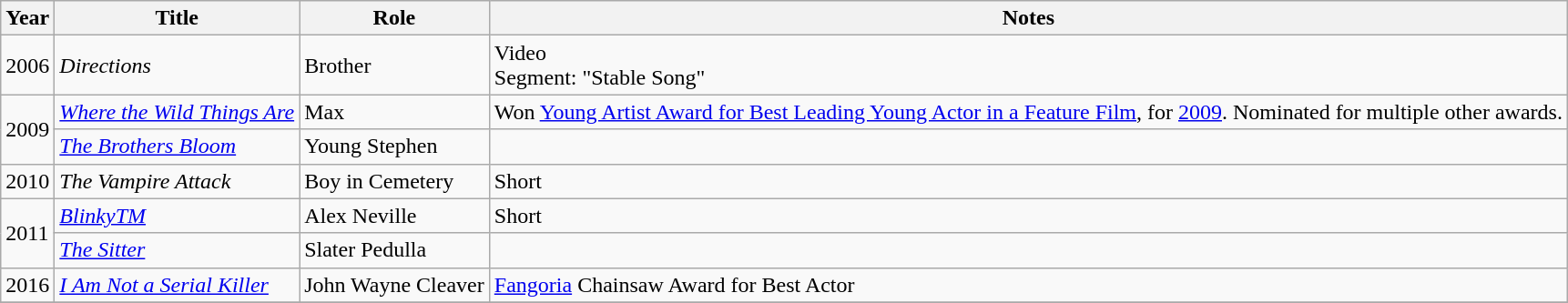<table class="wikitable sortable">
<tr>
<th>Year</th>
<th>Title</th>
<th>Role</th>
<th>Notes</th>
</tr>
<tr>
<td>2006</td>
<td><em>Directions</em></td>
<td>Brother</td>
<td>Video<br>Segment: "Stable Song"</td>
</tr>
<tr>
<td rowspan="2">2009</td>
<td><em><a href='#'>Where the Wild Things Are</a></em></td>
<td>Max</td>
<td>Won <a href='#'>Young Artist Award for Best Leading Young Actor in a Feature Film</a>, for <a href='#'>2009</a>. Nominated for multiple other awards.</td>
</tr>
<tr>
<td><em><a href='#'>The Brothers Bloom</a></em></td>
<td>Young Stephen</td>
<td></td>
</tr>
<tr>
<td>2010</td>
<td><em>The Vampire Attack</em></td>
<td>Boy in Cemetery</td>
<td>Short</td>
</tr>
<tr>
<td rowspan="2">2011</td>
<td><em><a href='#'>BlinkyTM</a></em></td>
<td>Alex Neville</td>
<td>Short</td>
</tr>
<tr>
<td><em><a href='#'>The Sitter</a></em></td>
<td>Slater Pedulla</td>
<td></td>
</tr>
<tr>
<td>2016</td>
<td><em><a href='#'>I Am Not a Serial Killer</a></em></td>
<td>John Wayne Cleaver</td>
<td><a href='#'>Fangoria</a> Chainsaw Award for Best Actor </td>
</tr>
<tr>
</tr>
</table>
